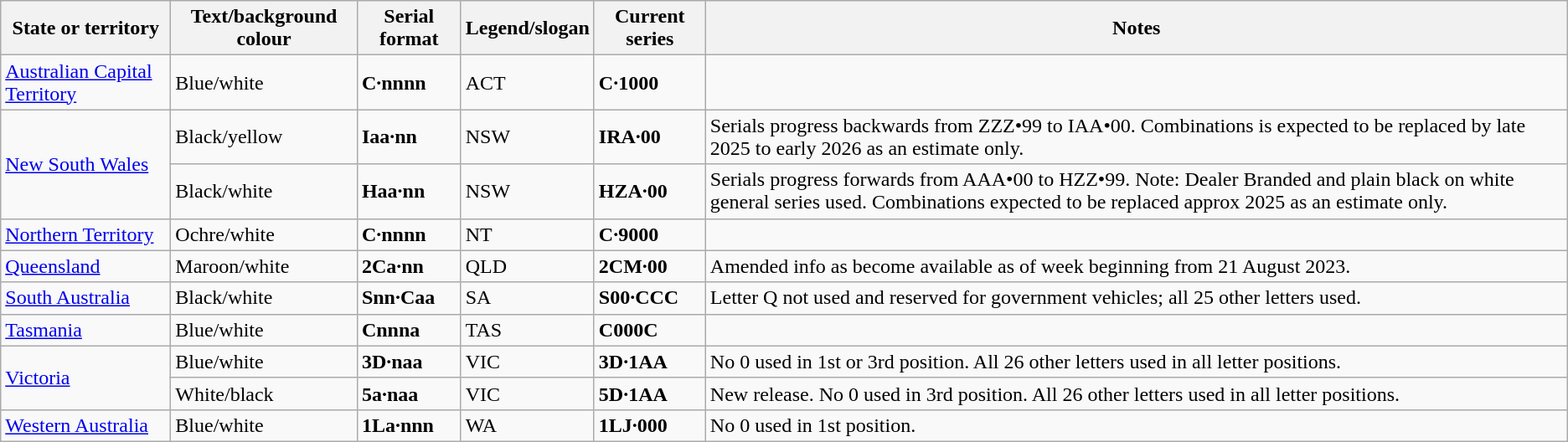<table class="wikitable">
<tr>
<th>State or territory</th>
<th>Text/background colour</th>
<th>Serial format</th>
<th>Legend/slogan</th>
<th>Current series</th>
<th>Notes</th>
</tr>
<tr>
<td><a href='#'>Australian Capital Territory</a></td>
<td>Blue/white</td>
<td><span><strong>C·nnnn</strong></span></td>
<td>ACT</td>
<td><span><strong>C·1000</strong></span></td>
<td></td>
</tr>
<tr>
<td rowspan="2"><a href='#'>New South Wales</a></td>
<td>Black/yellow</td>
<td><span><strong>Iaa·nn</strong></span></td>
<td>NSW</td>
<td><span><strong>IRA·00</strong></span></td>
<td>Serials progress backwards from ZZZ•99 to IAA•00. Combinations is expected to be replaced by late 2025 to early 2026 as an estimate only.</td>
</tr>
<tr>
<td>Black/white</td>
<td><span><strong>Haa·nn</strong></span></td>
<td>NSW</td>
<td><span><strong>HZA·00</strong></span></td>
<td>Serials progress forwards from AAA•00 to HZZ•99. Note: Dealer Branded and plain black on white general series used. Combinations expected to be replaced  approx 2025 as an estimate only.</td>
</tr>
<tr>
<td><a href='#'>Northern Territory</a></td>
<td>Ochre/white</td>
<td><span><strong>C·nnnn</strong></span></td>
<td>NT</td>
<td><span><strong>C·9000</strong></span></td>
<td></td>
</tr>
<tr>
<td><a href='#'>Queensland</a></td>
<td>Maroon/white</td>
<td><span><strong>2Ca·nn</strong></span></td>
<td>QLD</td>
<td><span><strong>2CM·00</strong></span></td>
<td>Amended info as become available as of week beginning from 21 August 2023.</td>
</tr>
<tr>
<td><a href='#'>South Australia</a></td>
<td>Black/white</td>
<td><span><strong>Snn·Caa</strong></span></td>
<td>SA</td>
<td><span><strong>S00·CCC</strong></span></td>
<td>Letter Q not used and reserved for government vehicles; all 25 other letters used.</td>
</tr>
<tr>
<td><a href='#'>Tasmania</a></td>
<td>Blue/white</td>
<td><span><strong>Cnnna</strong></span></td>
<td>TAS</td>
<td><span><strong>C000C</strong></span></td>
<td></td>
</tr>
<tr>
<td rowspan="2"><a href='#'>Victoria</a></td>
<td>Blue/white</td>
<td><span><strong>3D·naa</strong></span></td>
<td>VIC</td>
<td><span><strong>3D·1AA</strong></span></td>
<td>No 0 used in 1st or 3rd position. All 26 other letters used in all letter positions.</td>
</tr>
<tr>
<td>White/black</td>
<td><span><strong>5a·naa</strong></span></td>
<td>VIC</td>
<td><span><strong>5D·1AA</strong></span></td>
<td>New release. No 0 used in 3rd position. All 26 other letters used in all letter positions.</td>
</tr>
<tr>
<td><a href='#'>Western Australia</a></td>
<td>Blue/white</td>
<td><span><strong>1La·nnn</strong></span></td>
<td>WA</td>
<td><span><strong>1LJ·000</strong></span></td>
<td>No 0 used in 1st position.</td>
</tr>
</table>
